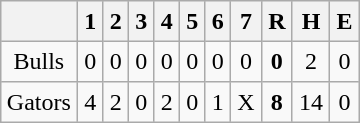<table align = right border="2" cellpadding="4" cellspacing="0" style="margin: 1em 1em 1em 1em; background: #F9F9F9; border: 1px #aaa solid; border-collapse: collapse;">
<tr align=center style="background: #F2F2F2;">
<th></th>
<th>1</th>
<th>2</th>
<th>3</th>
<th>4</th>
<th>5</th>
<th>6</th>
<th>7</th>
<th>R</th>
<th>H</th>
<th>E</th>
</tr>
<tr align=center>
<td>Bulls</td>
<td>0</td>
<td>0</td>
<td>0</td>
<td>0</td>
<td>0</td>
<td>0</td>
<td>0</td>
<td><strong>0</strong></td>
<td>2</td>
<td>0</td>
</tr>
<tr align=center>
<td>Gators</td>
<td>4</td>
<td>2</td>
<td>0</td>
<td>2</td>
<td>0</td>
<td>1</td>
<td>X</td>
<td><strong>8</strong></td>
<td>14</td>
<td>0</td>
</tr>
</table>
